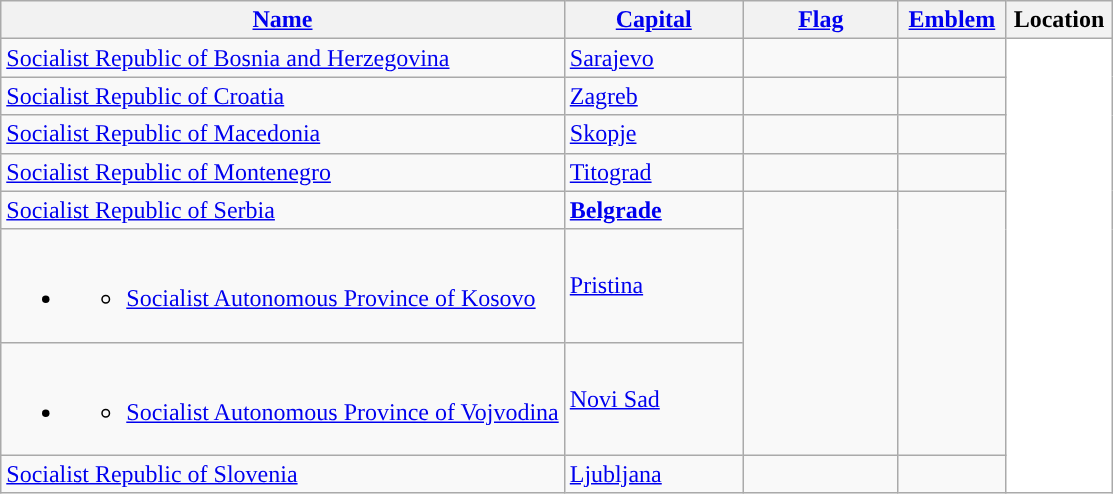<table class="wikitable">
<tr>
<th><a href='#'>Name</a></th>
<th><a href='#'>Capital</a></th>
<th><a href='#'>Flag</a></th>
<th><a href='#'>Emblem</a></th>
<th>Location</th>
</tr>
<tr>
<td><a href='#'>Socialist Republic of Bosnia and Herzegovina</a></td>
<td style="width:7em;"><a href='#'>Sarajevo</a></td>
<td style="width:6em;"></td>
<td style="width:4em;"></td>
<th rowspan="8" style="width:4em; background:#fff;"></th>
</tr>
<tr>
<td><a href='#'>Socialist Republic of Croatia</a></td>
<td><a href='#'>Zagreb</a></td>
<td></td>
<td></td>
</tr>
<tr>
<td><a href='#'>Socialist Republic of Macedonia</a></td>
<td><a href='#'>Skopje</a></td>
<td></td>
<td></td>
</tr>
<tr>
<td><a href='#'>Socialist Republic of Montenegro</a></td>
<td><a href='#'>Titograd</a></td>
<td></td>
<td></td>
</tr>
<tr>
<td><a href='#'>Socialist Republic of Serbia</a></td>
<td><strong><a href='#'>Belgrade</a></strong></td>
<td rowspan="3"></td>
<td rowspan="3"></td>
</tr>
<tr>
<td><br><ul><li><ul><li><a href='#'>Socialist Autonomous Province of Kosovo</a></li></ul></li></ul></td>
<td><a href='#'>Pristina</a></td>
</tr>
<tr>
<td><br><ul><li><ul><li><a href='#'>Socialist Autonomous Province of Vojvodina</a></li></ul></li></ul></td>
<td><a href='#'>Novi Sad</a></td>
</tr>
<tr>
<td><a href='#'>Socialist Republic of Slovenia</a></td>
<td><a href='#'>Ljubljana</a></td>
<td></td>
<td></td>
</tr>
</table>
